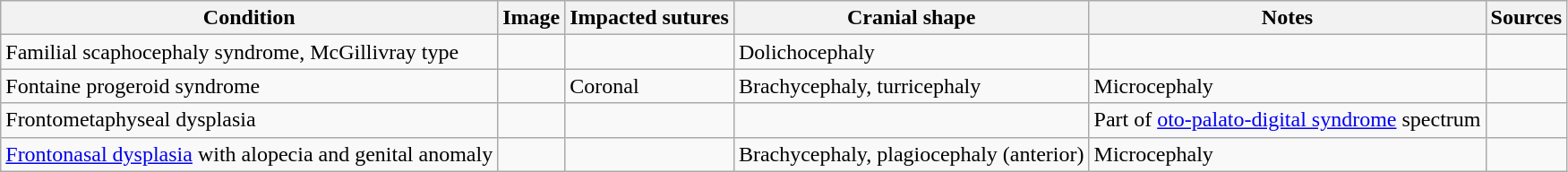<table class="wikitable sortable">
<tr>
<th>Condition</th>
<th>Image</th>
<th>Impacted sutures</th>
<th>Cranial shape</th>
<th>Notes</th>
<th>Sources</th>
</tr>
<tr>
<td>Familial scaphocephaly syndrome, McGillivray type</td>
<td></td>
<td></td>
<td>Dolichocephaly</td>
<td></td>
<td></td>
</tr>
<tr>
<td>Fontaine progeroid syndrome</td>
<td></td>
<td>Coronal</td>
<td>Brachycephaly, turricephaly</td>
<td>Microcephaly</td>
<td></td>
</tr>
<tr>
<td>Frontometaphyseal dysplasia</td>
<td></td>
<td></td>
<td></td>
<td>Part of <a href='#'>oto-palato-digital syndrome</a> spectrum</td>
<td></td>
</tr>
<tr>
<td><a href='#'>Frontonasal dysplasia</a> with alopecia and genital anomaly</td>
<td></td>
<td></td>
<td>Brachycephaly, plagiocephaly (anterior)</td>
<td>Microcephaly</td>
<td></td>
</tr>
</table>
